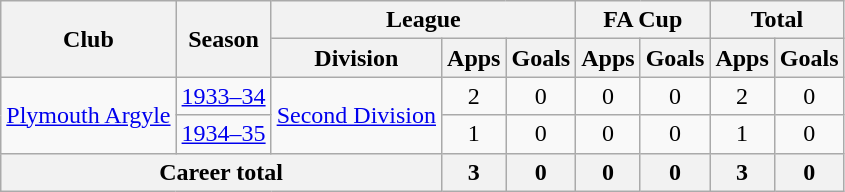<table class="wikitable" style="text-align:center">
<tr>
<th rowspan="2">Club</th>
<th rowspan="2">Season</th>
<th colspan="3">League</th>
<th colspan="2">FA Cup</th>
<th colspan="2">Total</th>
</tr>
<tr>
<th>Division</th>
<th>Apps</th>
<th>Goals</th>
<th>Apps</th>
<th>Goals</th>
<th>Apps</th>
<th>Goals</th>
</tr>
<tr>
<td rowspan="2"><a href='#'>Plymouth Argyle</a></td>
<td><a href='#'>1933–34</a></td>
<td rowspan="2"><a href='#'>Second Division</a></td>
<td>2</td>
<td>0</td>
<td>0</td>
<td>0</td>
<td>2</td>
<td>0</td>
</tr>
<tr>
<td><a href='#'>1934–35</a></td>
<td>1</td>
<td>0</td>
<td>0</td>
<td>0</td>
<td>1</td>
<td>0</td>
</tr>
<tr>
<th colspan="3">Career total</th>
<th>3</th>
<th>0</th>
<th>0</th>
<th>0</th>
<th>3</th>
<th>0</th>
</tr>
</table>
